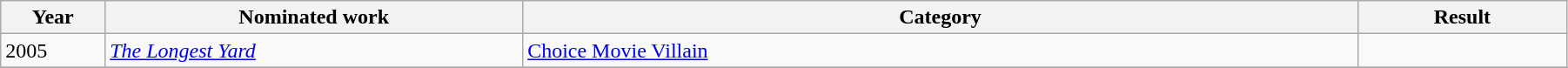<table width="95%" class="wikitable sortable">
<tr>
<th width="5%">Year</th>
<th width="20%">Nominated work</th>
<th width="40%">Category</th>
<th width="10%">Result</th>
</tr>
<tr>
<td>2005</td>
<td><em><a href='#'>The Longest Yard</a></em></td>
<td><a href='#'>Choice Movie Villain</a></td>
<td></td>
</tr>
<tr>
</tr>
</table>
